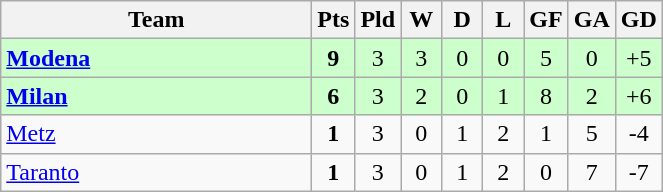<table class="wikitable" style="text-align:center;">
<tr>
<th width=200>Team</th>
<th width=20>Pts</th>
<th width=20>Pld</th>
<th width=20>W</th>
<th width=20>D</th>
<th width=20>L</th>
<th width=20>GF</th>
<th width=20>GA</th>
<th width=20>GD</th>
</tr>
<tr style="background:#ccffcc">
<td style="text-align:left"><strong> <a href='#'>Modena</a></strong></td>
<td><strong>9</strong></td>
<td>3</td>
<td>3</td>
<td>0</td>
<td>0</td>
<td>5</td>
<td>0</td>
<td>+5</td>
</tr>
<tr style="background:#ccffcc">
<td style="text-align:left"><strong> <a href='#'>Milan</a></strong></td>
<td><strong>6</strong></td>
<td>3</td>
<td>2</td>
<td>0</td>
<td>1</td>
<td>8</td>
<td>2</td>
<td>+6</td>
</tr>
<tr>
<td style="text-align:left"> <a href='#'>Metz</a></td>
<td><strong>1</strong></td>
<td>3</td>
<td>0</td>
<td>1</td>
<td>2</td>
<td>1</td>
<td>5</td>
<td>-4</td>
</tr>
<tr>
<td style="text-align:left"> <a href='#'>Taranto</a></td>
<td><strong>1</strong></td>
<td>3</td>
<td>0</td>
<td>1</td>
<td>2</td>
<td>0</td>
<td>7</td>
<td>-7</td>
</tr>
</table>
